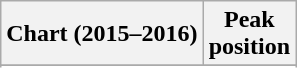<table class="wikitable sortable">
<tr>
<th>Chart (2015–2016)</th>
<th>Peak<br>position</th>
</tr>
<tr>
</tr>
<tr>
</tr>
<tr>
</tr>
<tr>
</tr>
<tr>
</tr>
</table>
